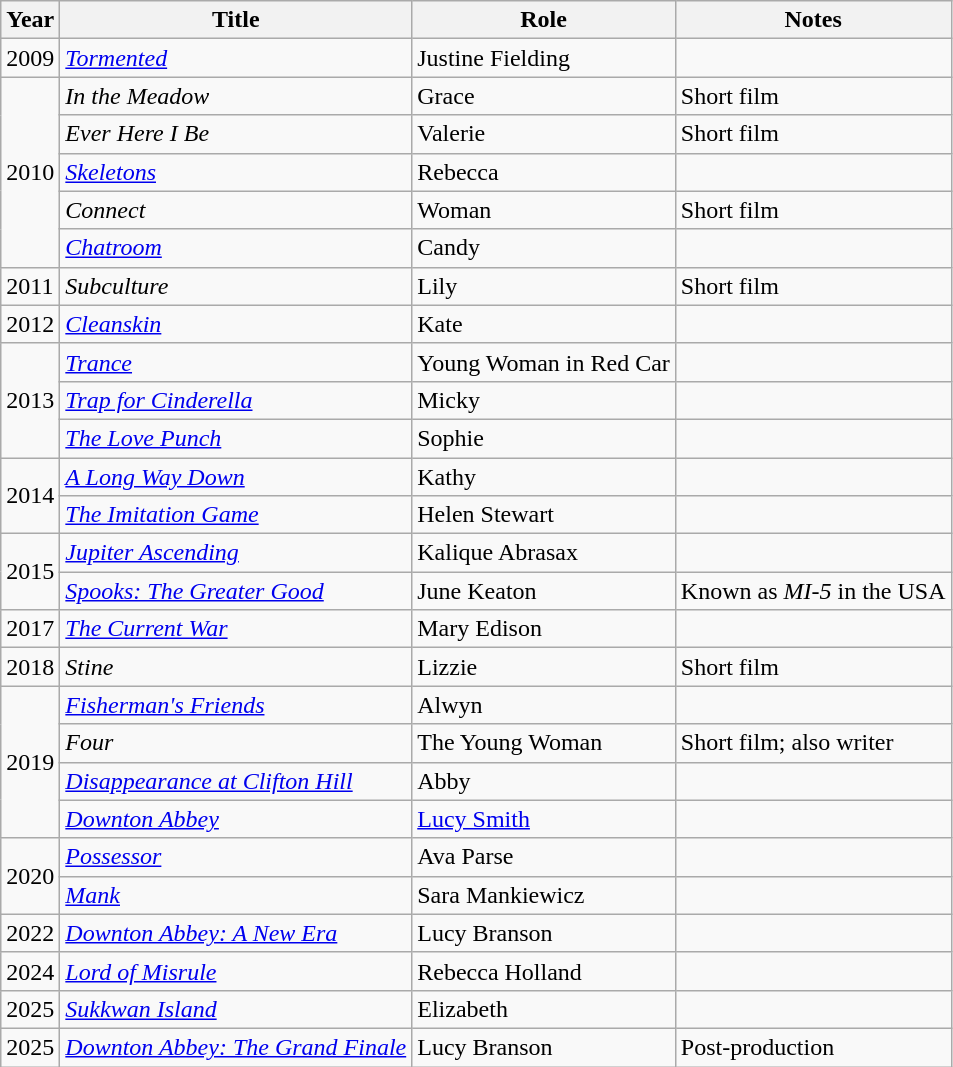<table class="wikitable sortable">
<tr>
<th>Year</th>
<th>Title</th>
<th>Role</th>
<th class="unsortable">Notes</th>
</tr>
<tr>
<td>2009</td>
<td><em><a href='#'>Tormented</a></em></td>
<td>Justine Fielding</td>
<td></td>
</tr>
<tr>
<td rowspan="5">2010</td>
<td><em>In the Meadow</em></td>
<td>Grace</td>
<td>Short film</td>
</tr>
<tr>
<td><em>Ever Here I Be</em></td>
<td>Valerie</td>
<td>Short film</td>
</tr>
<tr>
<td><em><a href='#'>Skeletons</a></em></td>
<td>Rebecca</td>
<td></td>
</tr>
<tr>
<td><em>Connect</em></td>
<td>Woman</td>
<td>Short film</td>
</tr>
<tr>
<td><em><a href='#'>Chatroom</a></em></td>
<td>Candy</td>
<td></td>
</tr>
<tr>
<td>2011</td>
<td><em>Subculture</em></td>
<td>Lily</td>
<td>Short film</td>
</tr>
<tr>
<td>2012</td>
<td><em><a href='#'>Cleanskin</a></em></td>
<td>Kate</td>
<td></td>
</tr>
<tr>
<td rowspan="3">2013</td>
<td><em><a href='#'>Trance</a></em></td>
<td>Young Woman in Red Car</td>
<td></td>
</tr>
<tr>
<td><em><a href='#'>Trap for Cinderella</a></em></td>
<td>Micky</td>
<td></td>
</tr>
<tr>
<td><em><a href='#'>The Love Punch</a></em></td>
<td>Sophie</td>
<td></td>
</tr>
<tr>
<td rowspan="2">2014</td>
<td><em><a href='#'>A Long Way Down</a></em></td>
<td>Kathy</td>
<td></td>
</tr>
<tr>
<td><em><a href='#'>The Imitation Game</a></em></td>
<td>Helen Stewart</td>
<td></td>
</tr>
<tr>
<td rowspan="2">2015</td>
<td><em><a href='#'>Jupiter Ascending</a></em></td>
<td>Kalique Abrasax</td>
<td></td>
</tr>
<tr>
<td><em><a href='#'>Spooks: The Greater Good</a></em></td>
<td>June Keaton</td>
<td>Known as <em>MI-5</em> in the USA</td>
</tr>
<tr>
<td>2017</td>
<td><em><a href='#'>The Current War</a></em></td>
<td>Mary Edison</td>
<td></td>
</tr>
<tr>
<td>2018</td>
<td><em>Stine</em></td>
<td>Lizzie</td>
<td>Short film</td>
</tr>
<tr>
<td rowspan="4">2019</td>
<td><em><a href='#'>Fisherman's Friends</a></em></td>
<td>Alwyn</td>
<td></td>
</tr>
<tr>
<td><em>Four</em></td>
<td>The Young Woman</td>
<td>Short film; also writer</td>
</tr>
<tr>
<td><em><a href='#'>Disappearance at Clifton Hill</a></em></td>
<td>Abby</td>
<td></td>
</tr>
<tr>
<td><em><a href='#'>Downton Abbey</a></em></td>
<td><a href='#'>Lucy Smith</a></td>
<td></td>
</tr>
<tr>
<td rowspan=2>2020</td>
<td><em><a href='#'>Possessor</a></em></td>
<td>Ava Parse</td>
<td></td>
</tr>
<tr>
<td><em><a href='#'>Mank</a></em></td>
<td>Sara Mankiewicz</td>
<td></td>
</tr>
<tr>
<td>2022</td>
<td><em><a href='#'>Downton Abbey: A New Era</a></em></td>
<td>Lucy Branson</td>
<td></td>
</tr>
<tr>
<td>2024</td>
<td><em><a href='#'>Lord of Misrule</a></em></td>
<td>Rebecca Holland</td>
<td></td>
</tr>
<tr>
<td>2025</td>
<td><em><a href='#'>Sukkwan Island</a></em></td>
<td>Elizabeth</td>
<td></td>
</tr>
<tr>
<td>2025</td>
<td><em><a href='#'>Downton Abbey: The Grand Finale</a></em></td>
<td>Lucy Branson</td>
<td>Post-production</td>
</tr>
</table>
